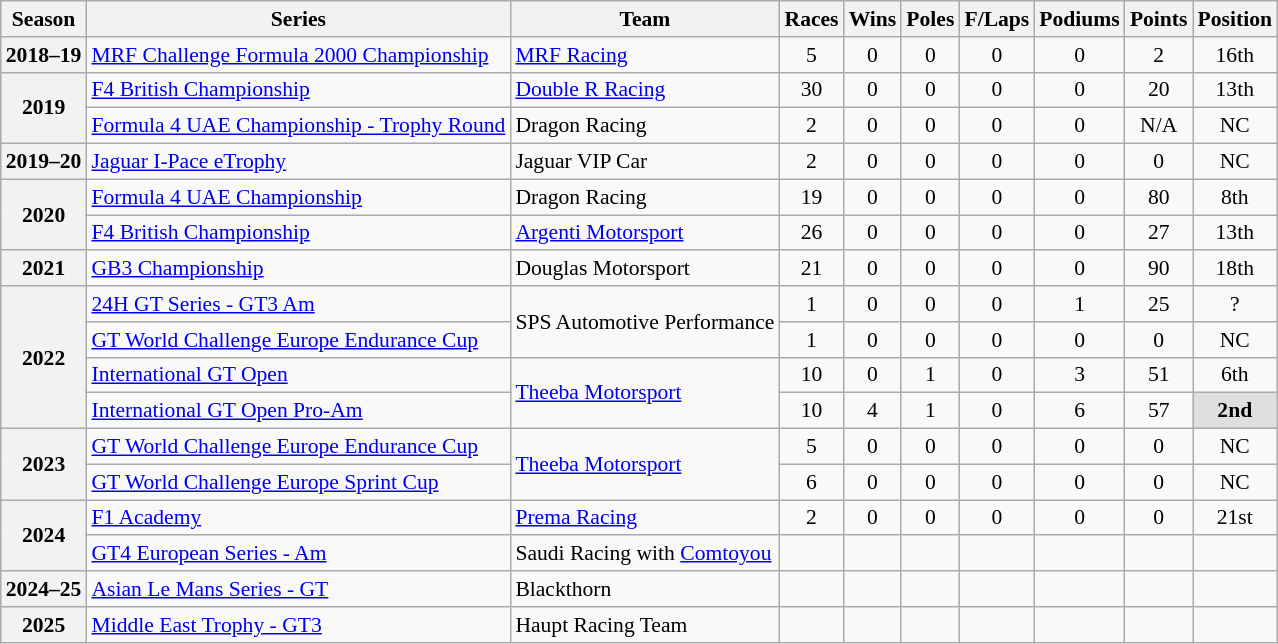<table class="wikitable" style="font-size: 90%; text-align:center">
<tr>
<th>Season</th>
<th>Series</th>
<th>Team</th>
<th>Races</th>
<th>Wins</th>
<th>Poles</th>
<th>F/Laps</th>
<th>Podiums</th>
<th>Points</th>
<th>Position</th>
</tr>
<tr>
<th>2018–19</th>
<td align=left><a href='#'>MRF Challenge Formula 2000 Championship</a></td>
<td align=left><a href='#'>MRF Racing</a></td>
<td>5</td>
<td>0</td>
<td>0</td>
<td>0</td>
<td>0</td>
<td>2</td>
<td>16th</td>
</tr>
<tr>
<th rowspan=2>2019</th>
<td align=left><a href='#'>F4 British Championship</a></td>
<td align=left><a href='#'>Double R Racing</a></td>
<td>30</td>
<td>0</td>
<td>0</td>
<td>0</td>
<td>0</td>
<td>20</td>
<td>13th</td>
</tr>
<tr>
<td align=left><a href='#'>Formula 4 UAE Championship - Trophy Round</a></td>
<td align=left>Dragon Racing</td>
<td>2</td>
<td>0</td>
<td>0</td>
<td>0</td>
<td>0</td>
<td>N/A</td>
<td>NC</td>
</tr>
<tr>
<th>2019–20</th>
<td align=left><a href='#'>Jaguar I-Pace eTrophy</a></td>
<td align=left>Jaguar VIP Car</td>
<td>2</td>
<td>0</td>
<td>0</td>
<td>0</td>
<td>0</td>
<td>0</td>
<td>NC</td>
</tr>
<tr>
<th rowspan=2>2020</th>
<td align=left><a href='#'>Formula 4 UAE Championship</a></td>
<td align=left>Dragon Racing</td>
<td>19</td>
<td>0</td>
<td>0</td>
<td>0</td>
<td>0</td>
<td>80</td>
<td>8th</td>
</tr>
<tr>
<td align=left><a href='#'>F4 British Championship</a></td>
<td align=left><a href='#'>Argenti Motorsport</a></td>
<td>26</td>
<td>0</td>
<td>0</td>
<td>0</td>
<td>0</td>
<td>27</td>
<td>13th</td>
</tr>
<tr>
<th>2021</th>
<td align=left><a href='#'>GB3 Championship</a></td>
<td align=left>Douglas Motorsport</td>
<td>21</td>
<td>0</td>
<td>0</td>
<td>0</td>
<td>0</td>
<td>90</td>
<td>18th</td>
</tr>
<tr>
<th rowspan="4">2022</th>
<td align=left><a href='#'>24H GT Series - GT3 Am</a></td>
<td rowspan="2" align="left">SPS Automotive Performance</td>
<td>1</td>
<td>0</td>
<td>0</td>
<td>0</td>
<td>1</td>
<td>25</td>
<td>?</td>
</tr>
<tr>
<td align=left><a href='#'>GT World Challenge Europe Endurance Cup</a></td>
<td>1</td>
<td>0</td>
<td>0</td>
<td>0</td>
<td>0</td>
<td>0</td>
<td>NC</td>
</tr>
<tr>
<td align=left><a href='#'>International GT Open</a></td>
<td rowspan="2" align=left><a href='#'>Theeba Motorsport</a></td>
<td>10</td>
<td>0</td>
<td>1</td>
<td>0</td>
<td>3</td>
<td>51</td>
<td>6th</td>
</tr>
<tr>
<td align="left"><a href='#'>International GT Open Pro-Am</a></td>
<td>10</td>
<td>4</td>
<td>1</td>
<td>0</td>
<td>6</td>
<td>57</td>
<td style="background:#DFDFDF;"><strong>2nd</strong></td>
</tr>
<tr>
<th rowspan="2">2023</th>
<td align=left><a href='#'>GT World Challenge Europe Endurance Cup</a></td>
<td rowspan="2" align="left"><a href='#'>Theeba Motorsport</a></td>
<td>5</td>
<td>0</td>
<td>0</td>
<td>0</td>
<td>0</td>
<td>0</td>
<td>NC</td>
</tr>
<tr>
<td align=left><a href='#'>GT World Challenge Europe Sprint Cup</a></td>
<td>6</td>
<td>0</td>
<td>0</td>
<td>0</td>
<td>0</td>
<td>0</td>
<td>NC</td>
</tr>
<tr>
<th rowspan="2">2024</th>
<td align=left><a href='#'>F1 Academy</a></td>
<td align=left><a href='#'>Prema Racing</a></td>
<td>2</td>
<td>0</td>
<td>0</td>
<td>0</td>
<td>0</td>
<td>0</td>
<td>21st</td>
</tr>
<tr>
<td align=left><a href='#'>GT4 European Series - Am</a></td>
<td align=left>Saudi Racing with <a href='#'>Comtoyou</a></td>
<td></td>
<td></td>
<td></td>
<td></td>
<td></td>
<td></td>
<td></td>
</tr>
<tr>
<th>2024–25</th>
<td align=left><a href='#'>Asian Le Mans Series - GT</a></td>
<td align=left>Blackthorn</td>
<td></td>
<td></td>
<td></td>
<td></td>
<td></td>
<td></td>
<td></td>
</tr>
<tr>
<th>2025</th>
<td align=left><a href='#'>Middle East Trophy - GT3</a></td>
<td align=left>Haupt Racing Team</td>
<td></td>
<td></td>
<td></td>
<td></td>
<td></td>
<td></td>
<td></td>
</tr>
</table>
